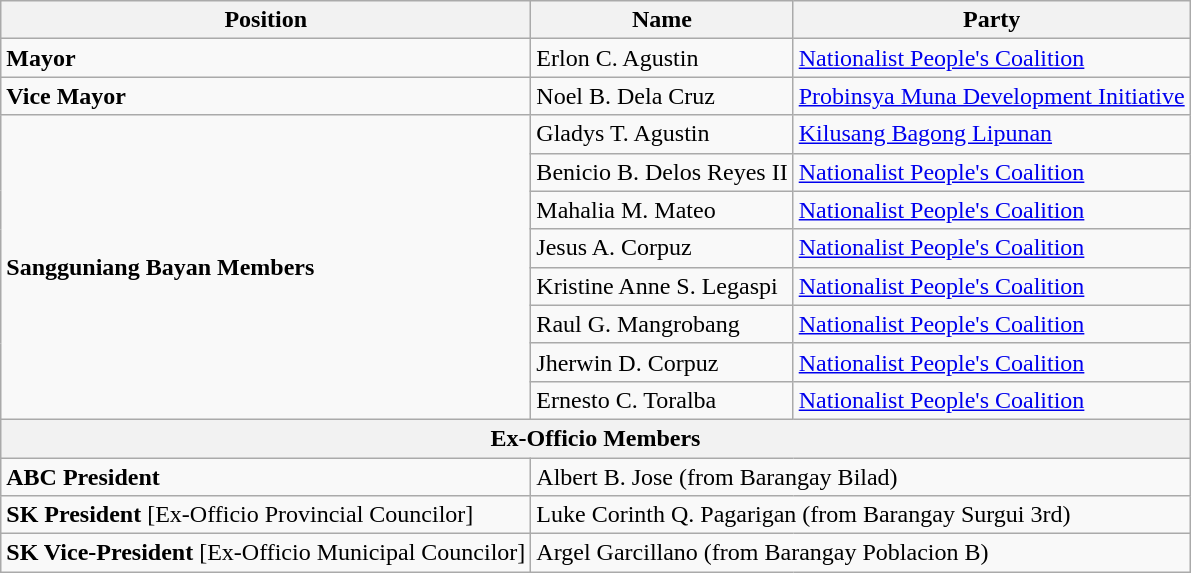<table class="wikitable">
<tr>
<th>Position</th>
<th>Name</th>
<th>Party</th>
</tr>
<tr>
<td><strong>Mayor</strong></td>
<td>Erlon C. Agustin</td>
<td><a href='#'>Nationalist People's Coalition</a></td>
</tr>
<tr>
<td><strong>Vice Mayor</strong></td>
<td>Noel B. Dela Cruz</td>
<td><a href='#'>Probinsya Muna Development Initiative</a></td>
</tr>
<tr>
<td rowspan=8><strong>Sangguniang Bayan Members</strong></td>
<td>Gladys T. Agustin</td>
<td><a href='#'>Kilusang Bagong Lipunan</a></td>
</tr>
<tr>
<td>Benicio B. Delos Reyes II</td>
<td><a href='#'>Nationalist People's Coalition</a></td>
</tr>
<tr>
<td>Mahalia M. Mateo</td>
<td><a href='#'>Nationalist People's Coalition</a></td>
</tr>
<tr>
<td>Jesus A. Corpuz</td>
<td><a href='#'>Nationalist People's Coalition</a></td>
</tr>
<tr>
<td>Kristine Anne S. Legaspi</td>
<td><a href='#'>Nationalist People's Coalition</a></td>
</tr>
<tr>
<td>Raul G. Mangrobang</td>
<td><a href='#'>Nationalist People's Coalition</a></td>
</tr>
<tr>
<td>Jherwin D. Corpuz</td>
<td><a href='#'>Nationalist People's Coalition</a></td>
</tr>
<tr>
<td>Ernesto C. Toralba</td>
<td><a href='#'>Nationalist People's Coalition</a></td>
</tr>
<tr>
<th colspan=3><strong>Ex-Officio Members</strong></th>
</tr>
<tr>
<td><strong>ABC President</strong></td>
<td colspan=2>Albert B. Jose (from Barangay Bilad)</td>
</tr>
<tr>
<td><strong>SK President</strong> [Ex-Officio Provincial Councilor]</td>
<td colspan=2>Luke Corinth Q. Pagarigan (from Barangay Surgui 3rd)</td>
</tr>
<tr>
<td><strong>SK Vice-President</strong> [Ex-Officio Municipal Councilor]</td>
<td colspan=2>Argel Garcillano (from Barangay Poblacion B)</td>
</tr>
</table>
